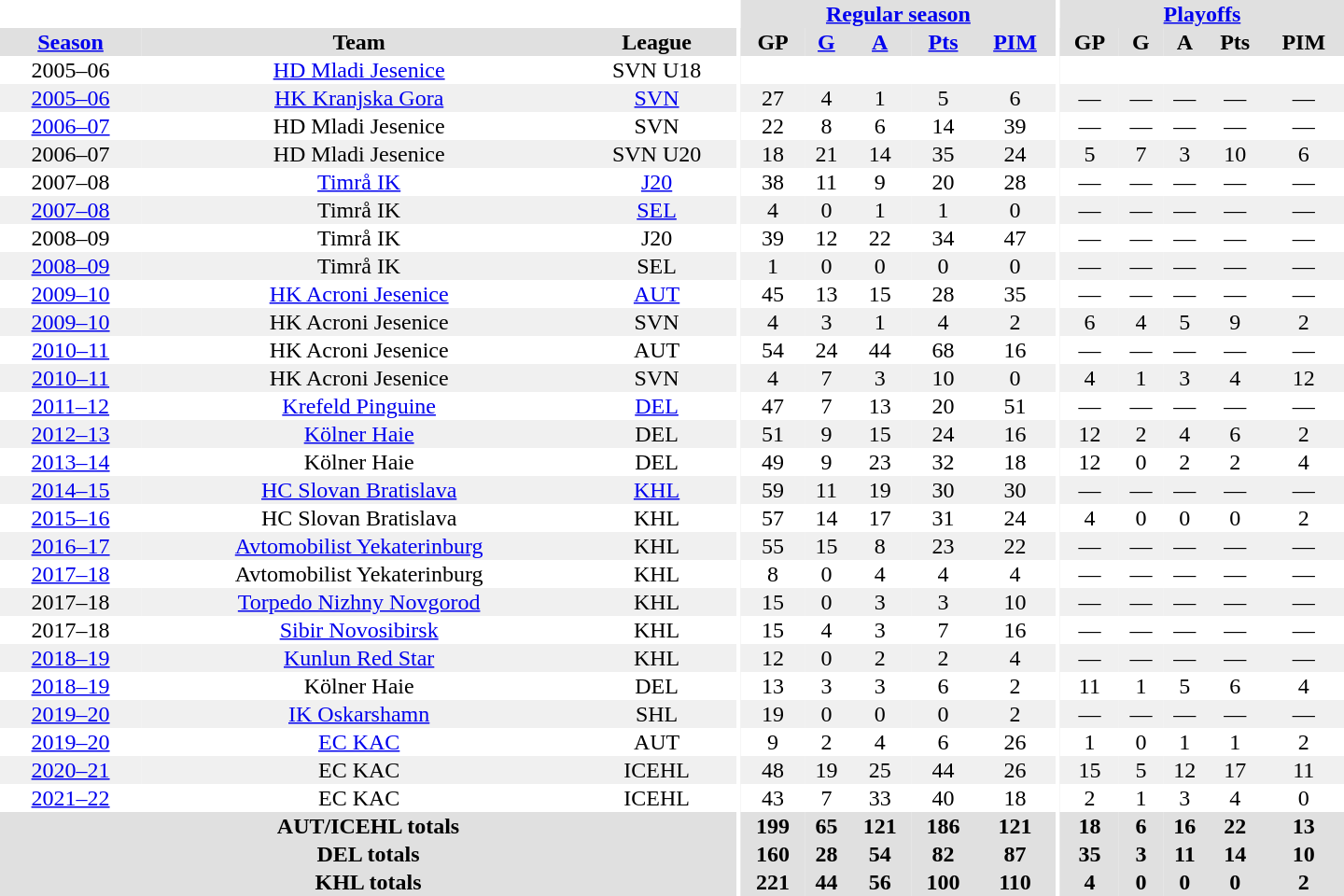<table border="0" cellpadding="1" cellspacing="0" style="text-align:center; width:60em">
<tr bgcolor="#e0e0e0">
<th colspan="3" bgcolor="#ffffff"></th>
<th rowspan="99" bgcolor="#ffffff"></th>
<th colspan="5"><a href='#'>Regular season</a></th>
<th rowspan="99" bgcolor="#ffffff"></th>
<th colspan="5"><a href='#'>Playoffs</a></th>
</tr>
<tr bgcolor="#e0e0e0">
<th><a href='#'>Season</a></th>
<th>Team</th>
<th>League</th>
<th>GP</th>
<th><a href='#'>G</a></th>
<th><a href='#'>A</a></th>
<th><a href='#'>Pts</a></th>
<th><a href='#'>PIM</a></th>
<th>GP</th>
<th>G</th>
<th>A</th>
<th>Pts</th>
<th>PIM</th>
</tr>
<tr>
<td>2005–06</td>
<td><a href='#'>HD Mladi Jesenice</a></td>
<td>SVN U18</td>
<td></td>
<td></td>
<td></td>
<td></td>
<td></td>
<td></td>
<td></td>
<td></td>
<td></td>
<td></td>
</tr>
<tr bgcolor="#f0f0f0">
<td><a href='#'>2005–06</a></td>
<td><a href='#'>HK Kranjska Gora</a></td>
<td><a href='#'>SVN</a></td>
<td>27</td>
<td>4</td>
<td>1</td>
<td>5</td>
<td>6</td>
<td>—</td>
<td>—</td>
<td>—</td>
<td>—</td>
<td>—</td>
</tr>
<tr>
<td><a href='#'>2006–07</a></td>
<td>HD Mladi Jesenice</td>
<td>SVN</td>
<td>22</td>
<td>8</td>
<td>6</td>
<td>14</td>
<td>39</td>
<td>—</td>
<td>—</td>
<td>—</td>
<td>—</td>
<td>—</td>
</tr>
<tr bgcolor="#f0f0f0">
<td>2006–07</td>
<td>HD Mladi Jesenice</td>
<td>SVN U20</td>
<td>18</td>
<td>21</td>
<td>14</td>
<td>35</td>
<td>24</td>
<td>5</td>
<td>7</td>
<td>3</td>
<td>10</td>
<td>6</td>
</tr>
<tr>
<td>2007–08</td>
<td><a href='#'>Timrå IK</a></td>
<td><a href='#'>J20</a></td>
<td>38</td>
<td>11</td>
<td>9</td>
<td>20</td>
<td>28</td>
<td>—</td>
<td>—</td>
<td>—</td>
<td>—</td>
<td>—</td>
</tr>
<tr bgcolor="#f0f0f0">
<td><a href='#'>2007–08</a></td>
<td>Timrå IK</td>
<td><a href='#'>SEL</a></td>
<td>4</td>
<td>0</td>
<td>1</td>
<td>1</td>
<td>0</td>
<td>—</td>
<td>—</td>
<td>—</td>
<td>—</td>
<td>—</td>
</tr>
<tr>
<td>2008–09</td>
<td>Timrå IK</td>
<td>J20</td>
<td>39</td>
<td>12</td>
<td>22</td>
<td>34</td>
<td>47</td>
<td>—</td>
<td>—</td>
<td>—</td>
<td>—</td>
<td>—</td>
</tr>
<tr bgcolor="#f0f0f0">
<td><a href='#'>2008–09</a></td>
<td>Timrå IK</td>
<td>SEL</td>
<td>1</td>
<td>0</td>
<td>0</td>
<td>0</td>
<td>0</td>
<td>—</td>
<td>—</td>
<td>—</td>
<td>—</td>
<td>—</td>
</tr>
<tr>
<td><a href='#'>2009–10</a></td>
<td><a href='#'>HK Acroni Jesenice</a></td>
<td><a href='#'>AUT</a></td>
<td>45</td>
<td>13</td>
<td>15</td>
<td>28</td>
<td>35</td>
<td>—</td>
<td>—</td>
<td>—</td>
<td>—</td>
<td>—</td>
</tr>
<tr bgcolor="#f0f0f0">
<td><a href='#'>2009–10</a></td>
<td>HK Acroni Jesenice</td>
<td>SVN</td>
<td>4</td>
<td>3</td>
<td>1</td>
<td>4</td>
<td>2</td>
<td>6</td>
<td>4</td>
<td>5</td>
<td>9</td>
<td>2</td>
</tr>
<tr>
<td><a href='#'>2010–11</a></td>
<td>HK Acroni Jesenice</td>
<td>AUT</td>
<td>54</td>
<td>24</td>
<td>44</td>
<td>68</td>
<td>16</td>
<td>—</td>
<td>—</td>
<td>—</td>
<td>—</td>
<td>—</td>
</tr>
<tr bgcolor="#f0f0f0">
<td><a href='#'>2010–11</a></td>
<td>HK Acroni Jesenice</td>
<td>SVN</td>
<td>4</td>
<td>7</td>
<td>3</td>
<td>10</td>
<td>0</td>
<td>4</td>
<td>1</td>
<td>3</td>
<td>4</td>
<td>12</td>
</tr>
<tr>
<td><a href='#'>2011–12</a></td>
<td><a href='#'>Krefeld Pinguine</a></td>
<td><a href='#'>DEL</a></td>
<td>47</td>
<td>7</td>
<td>13</td>
<td>20</td>
<td>51</td>
<td>—</td>
<td>—</td>
<td>—</td>
<td>—</td>
<td>—</td>
</tr>
<tr bgcolor="#f0f0f0">
<td><a href='#'>2012–13</a></td>
<td><a href='#'>Kölner Haie</a></td>
<td>DEL</td>
<td>51</td>
<td>9</td>
<td>15</td>
<td>24</td>
<td>16</td>
<td>12</td>
<td>2</td>
<td>4</td>
<td>6</td>
<td>2</td>
</tr>
<tr>
<td><a href='#'>2013–14</a></td>
<td>Kölner Haie</td>
<td>DEL</td>
<td>49</td>
<td>9</td>
<td>23</td>
<td>32</td>
<td>18</td>
<td>12</td>
<td>0</td>
<td>2</td>
<td>2</td>
<td>4</td>
</tr>
<tr bgcolor="#f0f0f0">
<td><a href='#'>2014–15</a></td>
<td><a href='#'>HC Slovan Bratislava</a></td>
<td><a href='#'>KHL</a></td>
<td>59</td>
<td>11</td>
<td>19</td>
<td>30</td>
<td>30</td>
<td>—</td>
<td>—</td>
<td>—</td>
<td>—</td>
<td>—</td>
</tr>
<tr>
<td><a href='#'>2015–16</a></td>
<td>HC Slovan Bratislava</td>
<td>KHL</td>
<td>57</td>
<td>14</td>
<td>17</td>
<td>31</td>
<td>24</td>
<td>4</td>
<td>0</td>
<td>0</td>
<td>0</td>
<td>2</td>
</tr>
<tr bgcolor="#f0f0f0">
<td><a href='#'>2016–17</a></td>
<td><a href='#'>Avtomobilist Yekaterinburg</a></td>
<td>KHL</td>
<td>55</td>
<td>15</td>
<td>8</td>
<td>23</td>
<td>22</td>
<td>—</td>
<td>—</td>
<td>—</td>
<td>—</td>
<td>—</td>
</tr>
<tr>
<td><a href='#'>2017–18</a></td>
<td>Avtomobilist Yekaterinburg</td>
<td>KHL</td>
<td>8</td>
<td>0</td>
<td>4</td>
<td>4</td>
<td>4</td>
<td>—</td>
<td>—</td>
<td>—</td>
<td>—</td>
<td>—</td>
</tr>
<tr bgcolor="#f0f0f0">
<td>2017–18</td>
<td><a href='#'>Torpedo Nizhny Novgorod</a></td>
<td>KHL</td>
<td>15</td>
<td>0</td>
<td>3</td>
<td>3</td>
<td>10</td>
<td>—</td>
<td>—</td>
<td>—</td>
<td>—</td>
<td>—</td>
</tr>
<tr>
<td>2017–18</td>
<td><a href='#'>Sibir Novosibirsk</a></td>
<td>KHL</td>
<td>15</td>
<td>4</td>
<td>3</td>
<td>7</td>
<td>16</td>
<td>—</td>
<td>—</td>
<td>—</td>
<td>—</td>
<td>—</td>
</tr>
<tr bgcolor="#f0f0f0">
<td><a href='#'>2018–19</a></td>
<td><a href='#'>Kunlun Red Star</a></td>
<td>KHL</td>
<td>12</td>
<td>0</td>
<td>2</td>
<td>2</td>
<td>4</td>
<td>—</td>
<td>—</td>
<td>—</td>
<td>—</td>
<td>—</td>
</tr>
<tr>
<td><a href='#'>2018–19</a></td>
<td>Kölner Haie</td>
<td>DEL</td>
<td>13</td>
<td>3</td>
<td>3</td>
<td>6</td>
<td>2</td>
<td>11</td>
<td>1</td>
<td>5</td>
<td>6</td>
<td>4</td>
</tr>
<tr bgcolor="#f0f0f0">
<td><a href='#'>2019–20</a></td>
<td><a href='#'>IK Oskarshamn</a></td>
<td>SHL</td>
<td>19</td>
<td>0</td>
<td>0</td>
<td>0</td>
<td>2</td>
<td>—</td>
<td>—</td>
<td>—</td>
<td>—</td>
<td>—</td>
</tr>
<tr>
<td><a href='#'>2019–20</a></td>
<td><a href='#'>EC KAC</a></td>
<td>AUT</td>
<td>9</td>
<td>2</td>
<td>4</td>
<td>6</td>
<td>26</td>
<td>1</td>
<td>0</td>
<td>1</td>
<td>1</td>
<td>2</td>
</tr>
<tr bgcolor="#f0f0f0">
<td><a href='#'>2020–21</a></td>
<td>EC KAC</td>
<td>ICEHL</td>
<td>48</td>
<td>19</td>
<td>25</td>
<td>44</td>
<td>26</td>
<td>15</td>
<td>5</td>
<td>12</td>
<td>17</td>
<td>11</td>
</tr>
<tr>
<td><a href='#'>2021–22</a></td>
<td>EC KAC</td>
<td>ICEHL</td>
<td>43</td>
<td>7</td>
<td>33</td>
<td>40</td>
<td>18</td>
<td>2</td>
<td>1</td>
<td>3</td>
<td>4</td>
<td>0</td>
</tr>
<tr bgcolor="#e0e0e0">
<th colspan="3">AUT/ICEHL totals</th>
<th>199</th>
<th>65</th>
<th>121</th>
<th>186</th>
<th>121</th>
<th>18</th>
<th>6</th>
<th>16</th>
<th>22</th>
<th>13</th>
</tr>
<tr bgcolor="#e0e0e0">
<th colspan="3">DEL totals</th>
<th>160</th>
<th>28</th>
<th>54</th>
<th>82</th>
<th>87</th>
<th>35</th>
<th>3</th>
<th>11</th>
<th>14</th>
<th>10</th>
</tr>
<tr bgcolor="#e0e0e0">
<th colspan="3">KHL totals</th>
<th>221</th>
<th>44</th>
<th>56</th>
<th>100</th>
<th>110</th>
<th>4</th>
<th>0</th>
<th>0</th>
<th>0</th>
<th>2</th>
</tr>
</table>
